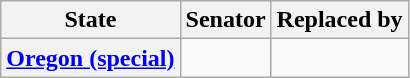<table class="wikitable sortable plainrowheaders">
<tr>
<th scope="col">State</th>
<th scope="col">Senator</th>
<th scope="col">Replaced by</th>
</tr>
<tr>
<th><a href='#'>Oregon (special)</a></th>
<td></td>
<td></td>
</tr>
</table>
